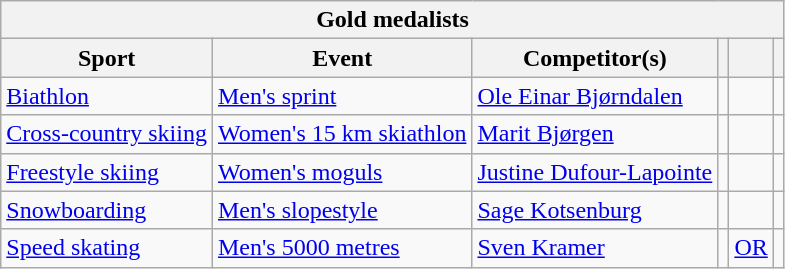<table class="wikitable">
<tr>
<th colspan="6">Gold medalists</th>
</tr>
<tr>
<th>Sport</th>
<th>Event</th>
<th>Competitor(s)</th>
<th></th>
<th></th>
<th></th>
</tr>
<tr>
<td><a href='#'>Biathlon</a></td>
<td><a href='#'>Men's sprint</a></td>
<td><a href='#'>Ole Einar Bjørndalen</a></td>
<td></td>
<td></td>
<td></td>
</tr>
<tr>
<td><a href='#'>Cross-country skiing</a></td>
<td><a href='#'>Women's 15 km skiathlon</a></td>
<td><a href='#'>Marit Bjørgen</a></td>
<td></td>
<td></td>
<td></td>
</tr>
<tr>
<td><a href='#'>Freestyle skiing</a></td>
<td><a href='#'>Women's moguls</a></td>
<td><a href='#'>Justine Dufour-Lapointe</a></td>
<td></td>
<td></td>
<td></td>
</tr>
<tr>
<td><a href='#'>Snowboarding</a></td>
<td><a href='#'>Men's slopestyle</a></td>
<td><a href='#'>Sage Kotsenburg</a></td>
<td></td>
<td></td>
<td></td>
</tr>
<tr>
<td><a href='#'>Speed skating</a></td>
<td><a href='#'>Men's 5000 metres</a></td>
<td><a href='#'>Sven Kramer</a></td>
<td></td>
<td><a href='#'>OR</a></td>
<td></td>
</tr>
</table>
